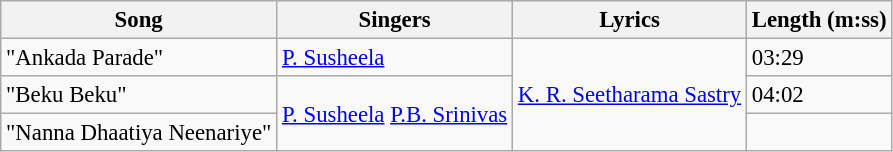<table class="wikitable" style="font-size:95%;">
<tr>
<th>Song</th>
<th>Singers</th>
<th>Lyrics</th>
<th>Length (m:ss)</th>
</tr>
<tr>
<td>"Ankada Parade"</td>
<td><a href='#'>P. Susheela</a></td>
<td rowspan=3><a href='#'>K. R. Seetharama Sastry</a></td>
<td>03:29</td>
</tr>
<tr>
<td>"Beku Beku"</td>
<td rowspan=2><a href='#'>P. Susheela</a> <a href='#'>P.B. Srinivas</a></td>
<td>04:02</td>
</tr>
<tr>
<td>"Nanna Dhaatiya Neenariye"</td>
<td></td>
</tr>
</table>
